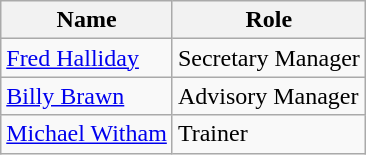<table class="wikitable">
<tr>
<th>Name</th>
<th>Role</th>
</tr>
<tr>
<td> <a href='#'>Fred Halliday</a></td>
<td>Secretary Manager</td>
</tr>
<tr>
<td> <a href='#'>Billy Brawn</a></td>
<td>Advisory Manager</td>
</tr>
<tr>
<td> <a href='#'>Michael Witham</a></td>
<td>Trainer</td>
</tr>
</table>
